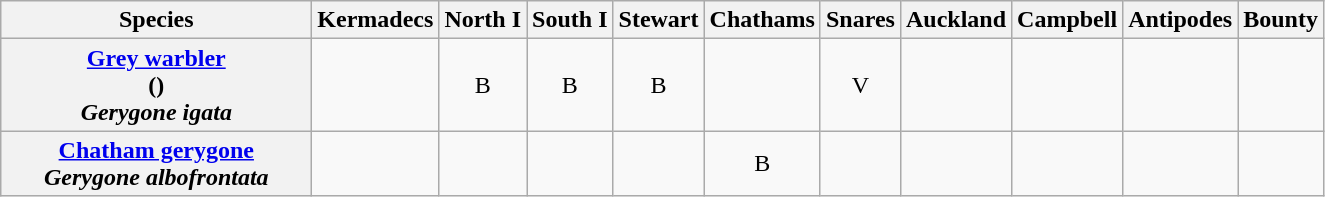<table class="wikitable" style="text-align:center">
<tr>
<th width="200">Species</th>
<th>Kermadecs</th>
<th>North I</th>
<th>South I</th>
<th>Stewart</th>
<th>Chathams</th>
<th>Snares</th>
<th>Auckland</th>
<th>Campbell</th>
<th>Antipodes</th>
<th>Bounty</th>
</tr>
<tr>
<th><a href='#'>Grey warbler</a><br>()<br><em>Gerygone igata</em></th>
<td></td>
<td>B</td>
<td>B</td>
<td>B</td>
<td></td>
<td>V</td>
<td></td>
<td></td>
<td></td>
<td></td>
</tr>
<tr>
<th><a href='#'>Chatham gerygone</a><br><em>Gerygone albofrontata</em></th>
<td></td>
<td></td>
<td></td>
<td></td>
<td>B</td>
<td></td>
<td></td>
<td></td>
<td></td>
<td></td>
</tr>
</table>
